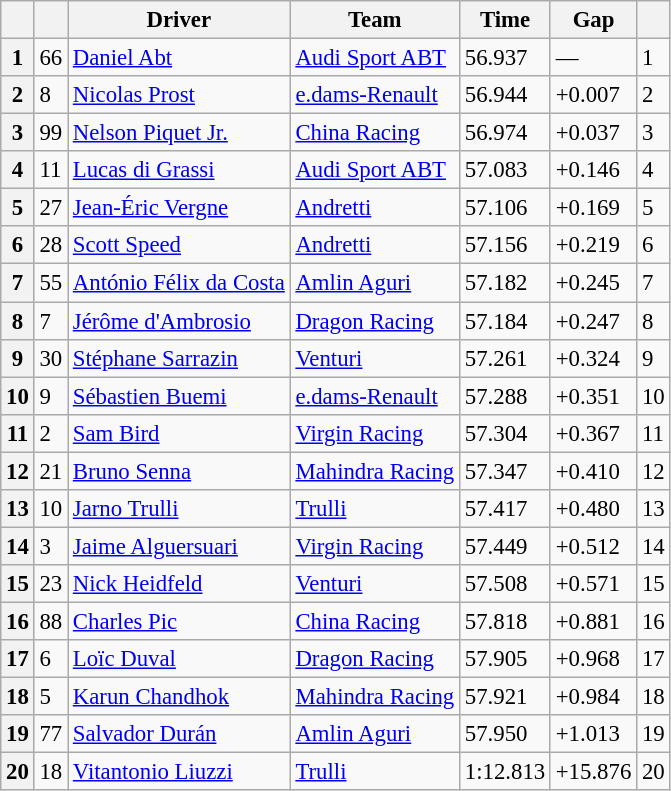<table class=wikitable style="font-size:95%">
<tr>
<th></th>
<th></th>
<th>Driver</th>
<th>Team</th>
<th>Time</th>
<th>Gap</th>
<th></th>
</tr>
<tr>
<th>1</th>
<td>66</td>
<td> <a href='#'>Daniel Abt</a></td>
<td><a href='#'>Audi Sport ABT</a></td>
<td>56.937</td>
<td>—</td>
<td>1</td>
</tr>
<tr>
<th>2</th>
<td>8</td>
<td> <a href='#'>Nicolas Prost</a></td>
<td><a href='#'>e.dams-Renault</a></td>
<td>56.944</td>
<td>+0.007</td>
<td>2</td>
</tr>
<tr>
<th>3</th>
<td>99</td>
<td> <a href='#'>Nelson Piquet Jr.</a></td>
<td><a href='#'>China Racing</a></td>
<td>56.974</td>
<td>+0.037</td>
<td>3</td>
</tr>
<tr>
<th>4</th>
<td>11</td>
<td> <a href='#'>Lucas di Grassi</a></td>
<td><a href='#'>Audi Sport ABT</a></td>
<td>57.083</td>
<td>+0.146</td>
<td>4</td>
</tr>
<tr>
<th>5</th>
<td>27</td>
<td> <a href='#'>Jean-Éric Vergne</a></td>
<td><a href='#'>Andretti</a></td>
<td>57.106</td>
<td>+0.169</td>
<td>5</td>
</tr>
<tr>
<th>6</th>
<td>28</td>
<td> <a href='#'>Scott Speed</a></td>
<td><a href='#'>Andretti</a></td>
<td>57.156</td>
<td>+0.219</td>
<td>6</td>
</tr>
<tr>
<th>7</th>
<td>55</td>
<td> <a href='#'>António Félix da Costa</a></td>
<td><a href='#'>Amlin Aguri</a></td>
<td>57.182</td>
<td>+0.245</td>
<td>7</td>
</tr>
<tr>
<th>8</th>
<td>7</td>
<td> <a href='#'>Jérôme d'Ambrosio</a></td>
<td><a href='#'>Dragon Racing</a></td>
<td>57.184</td>
<td>+0.247</td>
<td>8</td>
</tr>
<tr>
<th>9</th>
<td>30</td>
<td> <a href='#'>Stéphane Sarrazin</a></td>
<td><a href='#'>Venturi</a></td>
<td>57.261</td>
<td>+0.324</td>
<td>9</td>
</tr>
<tr>
<th>10</th>
<td>9</td>
<td> <a href='#'>Sébastien Buemi</a></td>
<td><a href='#'>e.dams-Renault</a></td>
<td>57.288</td>
<td>+0.351</td>
<td>10</td>
</tr>
<tr>
<th>11</th>
<td>2</td>
<td> <a href='#'>Sam Bird</a></td>
<td><a href='#'>Virgin Racing</a></td>
<td>57.304</td>
<td>+0.367</td>
<td>11</td>
</tr>
<tr>
<th>12</th>
<td>21</td>
<td> <a href='#'>Bruno Senna</a></td>
<td><a href='#'>Mahindra Racing</a></td>
<td>57.347</td>
<td>+0.410</td>
<td>12</td>
</tr>
<tr>
<th>13</th>
<td>10</td>
<td> <a href='#'>Jarno Trulli</a></td>
<td><a href='#'>Trulli</a></td>
<td>57.417</td>
<td>+0.480</td>
<td>13</td>
</tr>
<tr>
<th>14</th>
<td>3</td>
<td> <a href='#'>Jaime Alguersuari</a></td>
<td><a href='#'>Virgin Racing</a></td>
<td>57.449</td>
<td>+0.512</td>
<td>14</td>
</tr>
<tr>
<th>15</th>
<td>23</td>
<td> <a href='#'>Nick Heidfeld</a></td>
<td><a href='#'>Venturi</a></td>
<td>57.508</td>
<td>+0.571</td>
<td>15</td>
</tr>
<tr>
<th>16</th>
<td>88</td>
<td> <a href='#'>Charles Pic</a></td>
<td><a href='#'>China Racing</a></td>
<td>57.818</td>
<td>+0.881</td>
<td>16</td>
</tr>
<tr>
<th>17</th>
<td>6</td>
<td> <a href='#'>Loïc Duval</a></td>
<td><a href='#'>Dragon Racing</a></td>
<td>57.905</td>
<td>+0.968</td>
<td>17</td>
</tr>
<tr>
<th>18</th>
<td>5</td>
<td> <a href='#'>Karun Chandhok</a></td>
<td><a href='#'>Mahindra Racing</a></td>
<td>57.921</td>
<td>+0.984</td>
<td>18</td>
</tr>
<tr>
<th>19</th>
<td>77</td>
<td> <a href='#'>Salvador Durán</a></td>
<td><a href='#'>Amlin Aguri</a></td>
<td>57.950</td>
<td>+1.013</td>
<td>19</td>
</tr>
<tr>
<th>20</th>
<td>18</td>
<td> <a href='#'>Vitantonio Liuzzi</a></td>
<td><a href='#'>Trulli</a></td>
<td>1:12.813</td>
<td>+15.876</td>
<td>20</td>
</tr>
</table>
